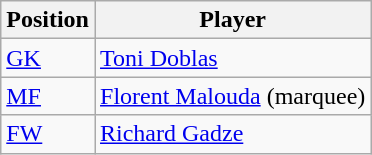<table class="wikitable sortable">
<tr>
<th>Position</th>
<th>Player</th>
</tr>
<tr>
<td><a href='#'>GK</a></td>
<td> <a href='#'>Toni Doblas</a></td>
</tr>
<tr>
<td><a href='#'>MF</a></td>
<td> <a href='#'>Florent Malouda</a> (marquee)</td>
</tr>
<tr>
<td><a href='#'>FW</a></td>
<td> <a href='#'>Richard Gadze</a></td>
</tr>
</table>
